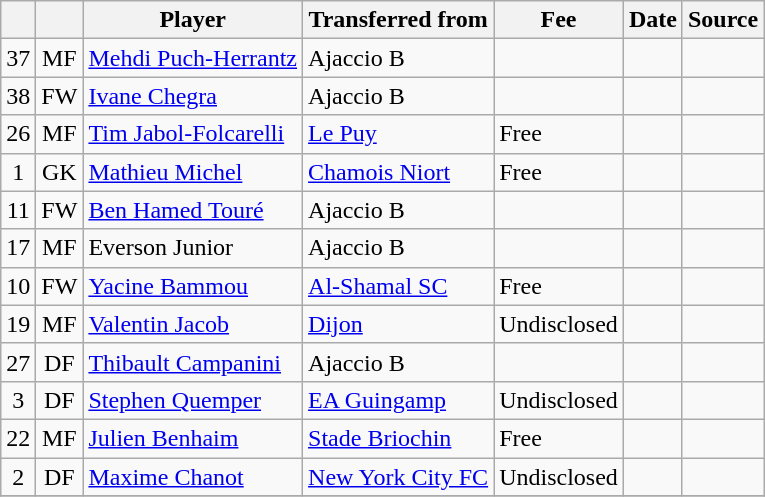<table class="wikitable plainrowheaders sortable">
<tr>
<th></th>
<th></th>
<th scope="col">Player</th>
<th>Transferred from</th>
<th style="width: 65px;">Fee</th>
<th scope="col">Date</th>
<th scope="col">Source</th>
</tr>
<tr>
<td align="center">37</td>
<td align="center">MF</td>
<td> <a href='#'>Mehdi Puch-Herrantz</a></td>
<td> Ajaccio B</td>
<td></td>
<td></td>
<td></td>
</tr>
<tr>
<td align="center">38</td>
<td align="center">FW</td>
<td> <a href='#'>Ivane Chegra</a></td>
<td> Ajaccio B</td>
<td></td>
<td></td>
<td></td>
</tr>
<tr>
<td align="center">26</td>
<td align="center">MF</td>
<td> <a href='#'>Tim Jabol-Folcarelli</a></td>
<td> <a href='#'>Le Puy</a></td>
<td>Free</td>
<td></td>
<td></td>
</tr>
<tr>
<td align="center">1</td>
<td align="center">GK</td>
<td> <a href='#'>Mathieu Michel</a></td>
<td> <a href='#'>Chamois Niort</a></td>
<td>Free</td>
<td></td>
<td></td>
</tr>
<tr>
<td align="center">11</td>
<td align="center">FW</td>
<td> <a href='#'>Ben Hamed Touré</a></td>
<td> Ajaccio B</td>
<td></td>
<td></td>
<td></td>
</tr>
<tr>
<td align="center">17</td>
<td align="center">MF</td>
<td> Everson Junior</td>
<td> Ajaccio B</td>
<td></td>
<td></td>
<td></td>
</tr>
<tr>
<td align="center">10</td>
<td align="center">FW</td>
<td> <a href='#'>Yacine Bammou</a></td>
<td> <a href='#'>Al-Shamal SC</a></td>
<td>Free</td>
<td></td>
<td></td>
</tr>
<tr>
<td align="center">19</td>
<td align="center">MF</td>
<td> <a href='#'>Valentin Jacob</a></td>
<td> <a href='#'>Dijon</a></td>
<td>Undisclosed</td>
<td></td>
<td></td>
</tr>
<tr>
<td align="center">27</td>
<td align="center">DF</td>
<td> <a href='#'>Thibault Campanini</a></td>
<td> Ajaccio B</td>
<td></td>
<td></td>
<td></td>
</tr>
<tr>
<td align="center">3</td>
<td align="center">DF</td>
<td> <a href='#'>Stephen Quemper</a></td>
<td> <a href='#'>EA Guingamp</a></td>
<td>Undisclosed</td>
<td></td>
<td></td>
</tr>
<tr>
<td align="center">22</td>
<td align="center">MF</td>
<td> <a href='#'>Julien Benhaim</a></td>
<td> <a href='#'>Stade Briochin</a></td>
<td>Free</td>
<td></td>
</tr>
<tr>
<td align="center">2</td>
<td align="center">DF</td>
<td> <a href='#'>Maxime Chanot</a></td>
<td> <a href='#'>New York City FC</a></td>
<td>Undisclosed</td>
<td></td>
<td></td>
</tr>
<tr>
</tr>
</table>
